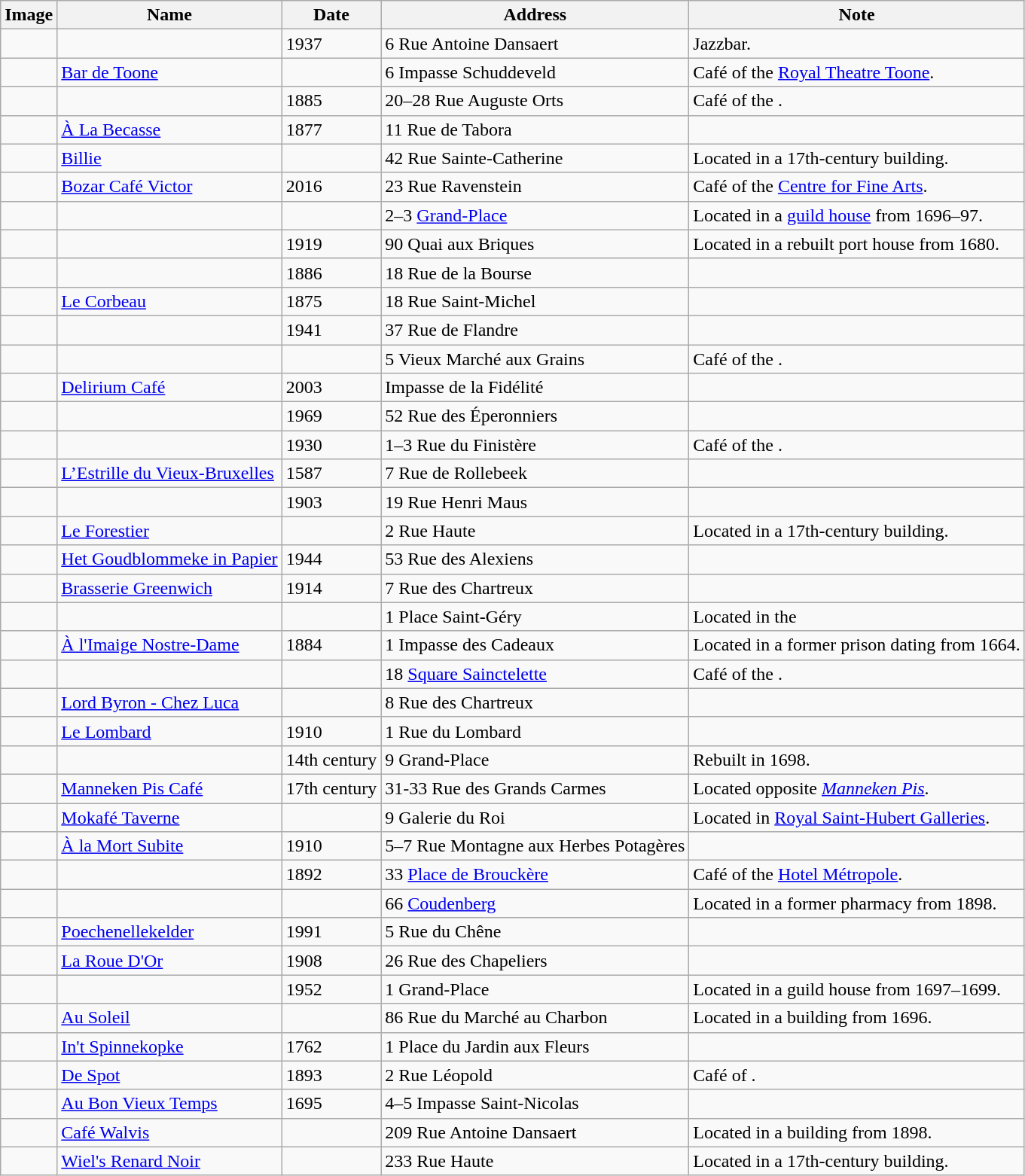<table class="wikitable sortable">
<tr>
<th>Image</th>
<th>Name</th>
<th>Date</th>
<th>Address</th>
<th>Note</th>
</tr>
<tr>
<td></td>
<td></td>
<td>1937</td>
<td>6 Rue Antoine Dansaert</td>
<td>Jazzbar.</td>
</tr>
<tr>
<td></td>
<td><a href='#'>Bar de Toone</a></td>
<td></td>
<td>6 Impasse Schuddeveld</td>
<td>Café of the <a href='#'>Royal Theatre Toone</a>.</td>
</tr>
<tr>
<td></td>
<td></td>
<td>1885</td>
<td>20–28 Rue Auguste Orts</td>
<td>Café of the .</td>
</tr>
<tr>
<td></td>
<td><a href='#'>À La Becasse</a></td>
<td>1877</td>
<td>11 Rue de Tabora</td>
<td></td>
</tr>
<tr>
<td></td>
<td><a href='#'>Billie</a></td>
<td></td>
<td>42 Rue Sainte-Catherine</td>
<td>Located in a 17th-century building.</td>
</tr>
<tr>
<td></td>
<td><a href='#'>Bozar Café Victor</a></td>
<td>2016</td>
<td>23 Rue Ravenstein</td>
<td>Café of the <a href='#'>Centre for Fine Arts</a>.</td>
</tr>
<tr>
<td></td>
<td></td>
<td></td>
<td>2–3 <a href='#'>Grand-Place</a></td>
<td>Located in a <a href='#'>guild house</a> from 1696–97.</td>
</tr>
<tr>
<td></td>
<td></td>
<td>1919</td>
<td>90 Quai aux Briques</td>
<td>Located in a rebuilt port house from 1680.</td>
</tr>
<tr>
<td></td>
<td></td>
<td>1886</td>
<td>18 Rue de la Bourse</td>
<td></td>
</tr>
<tr>
<td></td>
<td><a href='#'>Le Corbeau</a></td>
<td>1875</td>
<td>18 Rue Saint-Michel</td>
<td></td>
</tr>
<tr>
<td></td>
<td></td>
<td>1941</td>
<td>37 Rue de Flandre</td>
<td></td>
</tr>
<tr>
<td></td>
<td></td>
<td></td>
<td>5 Vieux Marché aux Grains</td>
<td>Café of the .</td>
</tr>
<tr>
<td></td>
<td><a href='#'>Delirium Café</a></td>
<td>2003</td>
<td>Impasse de la Fidélité</td>
<td></td>
</tr>
<tr>
<td></td>
<td></td>
<td>1969</td>
<td>52 Rue des Éperonniers</td>
<td></td>
</tr>
<tr>
<td></td>
<td></td>
<td>1930</td>
<td>1–3 Rue du Finistère</td>
<td>Café of the .</td>
</tr>
<tr>
<td></td>
<td><a href='#'>L’Estrille du Vieux-Bruxelles</a></td>
<td>1587</td>
<td>7 Rue de Rollebeek</td>
<td></td>
</tr>
<tr>
<td></td>
<td></td>
<td>1903</td>
<td>19 Rue Henri Maus</td>
<td></td>
</tr>
<tr>
<td></td>
<td><a href='#'>Le Forestier</a></td>
<td></td>
<td>2 Rue Haute</td>
<td>Located in a 17th-century building.</td>
</tr>
<tr>
<td></td>
<td><a href='#'>Het Goudblommeke in Papier</a></td>
<td>1944</td>
<td>53 Rue des Alexiens</td>
<td></td>
</tr>
<tr>
<td></td>
<td><a href='#'>Brasserie Greenwich</a></td>
<td>1914</td>
<td>7 Rue des Chartreux</td>
<td></td>
</tr>
<tr>
<td></td>
<td></td>
<td></td>
<td>1 Place Saint-Géry</td>
<td>Located in the </td>
</tr>
<tr>
<td></td>
<td><a href='#'>À l'Imaige Nostre-Dame</a></td>
<td>1884</td>
<td>1 Impasse des Cadeaux</td>
<td>Located in a former prison dating from 1664.</td>
</tr>
<tr>
<td></td>
<td></td>
<td></td>
<td>18 <a href='#'>Square Sainctelette</a></td>
<td>Café of the .</td>
</tr>
<tr>
<td></td>
<td><a href='#'>Lord Byron - Chez Luca</a></td>
<td></td>
<td>8 Rue des Chartreux</td>
<td></td>
</tr>
<tr>
<td></td>
<td><a href='#'>Le Lombard</a></td>
<td>1910</td>
<td>1 Rue du Lombard</td>
<td></td>
</tr>
<tr>
<td></td>
<td></td>
<td>14th century</td>
<td>9 Grand-Place</td>
<td>Rebuilt in 1698.</td>
</tr>
<tr>
<td></td>
<td><a href='#'>Manneken Pis Café</a></td>
<td>17th century</td>
<td>31-33 Rue des Grands Carmes</td>
<td>Located opposite <em><a href='#'>Manneken Pis</a></em>.</td>
</tr>
<tr>
<td></td>
<td><a href='#'>Mokafé Taverne</a></td>
<td></td>
<td>9 Galerie du Roi</td>
<td>Located in <a href='#'>Royal Saint-Hubert Galleries</a>.</td>
</tr>
<tr>
<td></td>
<td><a href='#'>À la Mort Subite</a></td>
<td>1910</td>
<td>5–7 Rue Montagne aux Herbes Potagères</td>
<td></td>
</tr>
<tr>
<td></td>
<td></td>
<td>1892</td>
<td>33 <a href='#'>Place de Brouckère</a></td>
<td>Café of the <a href='#'>Hotel Métropole</a>.</td>
</tr>
<tr>
<td></td>
<td></td>
<td></td>
<td>66 <a href='#'>Coudenberg</a></td>
<td>Located in a former pharmacy from 1898.</td>
</tr>
<tr>
<td></td>
<td><a href='#'>Poechenellekelder</a></td>
<td>1991</td>
<td>5 Rue du Chêne</td>
<td></td>
</tr>
<tr>
<td></td>
<td><a href='#'>La Roue D'Or</a></td>
<td>1908</td>
<td>26 Rue des Chapeliers</td>
<td></td>
</tr>
<tr>
<td></td>
<td></td>
<td>1952</td>
<td>1 Grand-Place</td>
<td>Located in a guild house from 1697–1699.</td>
</tr>
<tr>
<td></td>
<td><a href='#'>Au Soleil</a></td>
<td></td>
<td>86 Rue du Marché au Charbon</td>
<td>Located in a building from 1696.</td>
</tr>
<tr>
<td></td>
<td><a href='#'>In't Spinnekopke</a></td>
<td>1762</td>
<td>1 Place du Jardin aux Fleurs</td>
<td></td>
</tr>
<tr>
<td></td>
<td><a href='#'>De Spot</a></td>
<td>1893</td>
<td>2 Rue Léopold</td>
<td>Café of .</td>
</tr>
<tr>
<td></td>
<td><a href='#'>Au Bon Vieux Temps</a></td>
<td>1695</td>
<td>4–5 Impasse Saint-Nicolas</td>
<td></td>
</tr>
<tr>
<td></td>
<td><a href='#'>Café Walvis</a></td>
<td></td>
<td>209 Rue Antoine Dansaert</td>
<td>Located in a building from 1898.</td>
</tr>
<tr>
<td></td>
<td><a href='#'>Wiel's Renard Noir</a></td>
<td></td>
<td>233 Rue Haute</td>
<td>Located in a 17th-century building.</td>
</tr>
</table>
